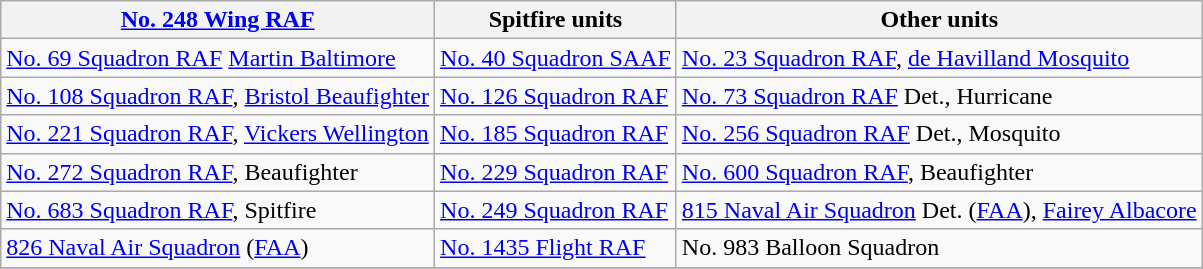<table class="wikitable">
<tr>
<th><a href='#'>No. 248 Wing RAF</a></th>
<th>Spitfire units</th>
<th>Other units</th>
</tr>
<tr>
<td><a href='#'>No. 69 Squadron RAF</a> <a href='#'>Martin Baltimore</a></td>
<td><a href='#'>No. 40 Squadron SAAF</a></td>
<td><a href='#'>No. 23 Squadron RAF</a>, <a href='#'>de Havilland Mosquito</a></td>
</tr>
<tr>
<td><a href='#'>No. 108 Squadron RAF</a>, <a href='#'>Bristol Beaufighter</a></td>
<td><a href='#'>No. 126 Squadron RAF</a></td>
<td><a href='#'>No. 73 Squadron RAF</a> Det., Hurricane</td>
</tr>
<tr>
<td><a href='#'>No. 221 Squadron RAF</a>, <a href='#'>Vickers Wellington</a></td>
<td><a href='#'>No. 185 Squadron RAF</a></td>
<td><a href='#'>No. 256 Squadron RAF</a> Det., Mosquito</td>
</tr>
<tr>
<td><a href='#'>No. 272 Squadron RAF</a>, Beaufighter</td>
<td><a href='#'>No. 229 Squadron RAF</a></td>
<td><a href='#'>No. 600 Squadron RAF</a>, Beaufighter</td>
</tr>
<tr>
<td><a href='#'>No. 683 Squadron RAF</a>, Spitfire</td>
<td><a href='#'>No. 249 Squadron RAF</a></td>
<td><a href='#'>815 Naval Air Squadron</a> Det. (<a href='#'>FAA</a>), <a href='#'>Fairey Albacore</a></td>
</tr>
<tr>
<td><a href='#'>826 Naval Air Squadron</a> (<a href='#'>FAA</a>)</td>
<td><a href='#'>No. 1435 Flight RAF</a></td>
<td>No. 983 Balloon Squadron</td>
</tr>
<tr>
</tr>
</table>
